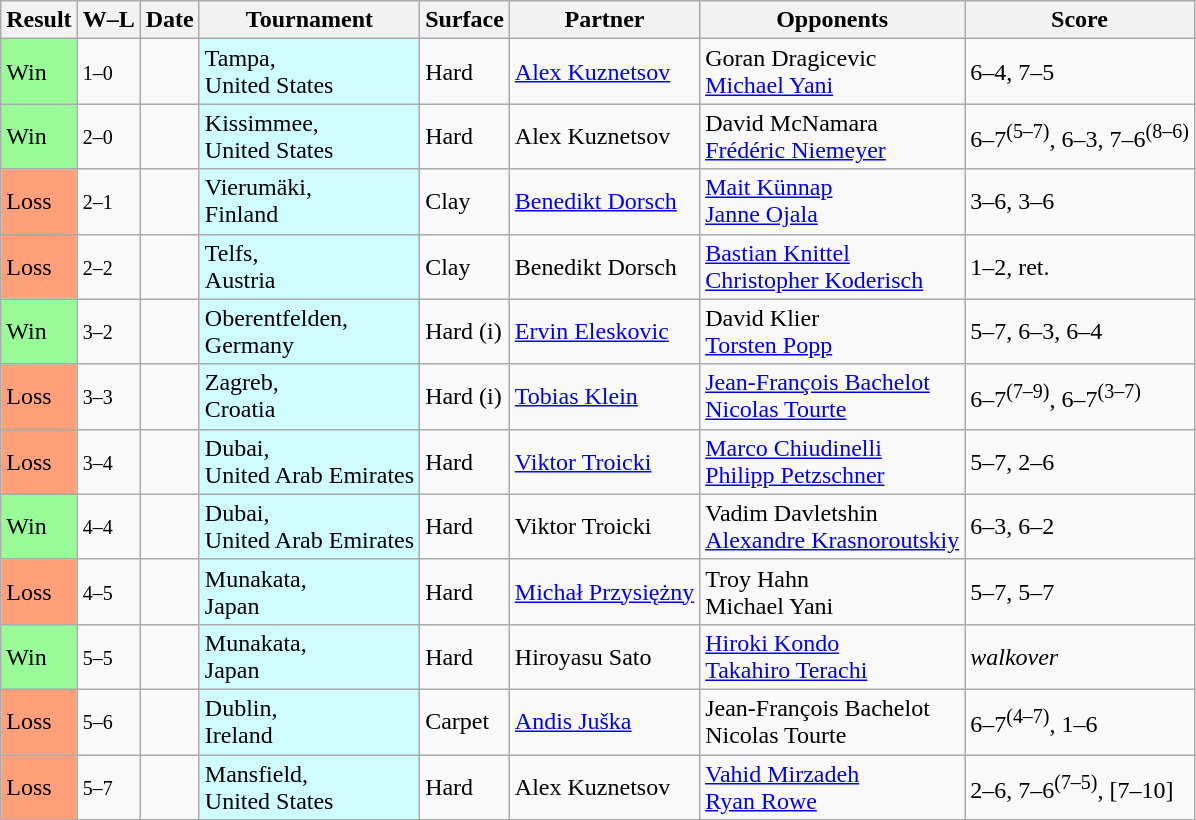<table class="sortable wikitable nowrap">
<tr>
<th>Result</th>
<th class="unsortable">W–L</th>
<th>Date</th>
<th>Tournament</th>
<th>Surface</th>
<th>Partner</th>
<th>Opponents</th>
<th class="unsortable">Score</th>
</tr>
<tr>
<td bgcolor=98fb98>Win</td>
<td><small>1–0</small></td>
<td></td>
<td bgcolor=cffcff>Tampa, <br> United States</td>
<td>Hard</td>
<td> <a href='#'>Alex Kuznetsov</a></td>
<td> Goran Dragicevic<br> <a href='#'>Michael Yani</a></td>
<td>6–4, 7–5</td>
</tr>
<tr>
<td bgcolor=98fb98>Win</td>
<td><small>2–0</small></td>
<td></td>
<td bgcolor=cffcff>Kissimmee, <br> United States</td>
<td>Hard</td>
<td> Alex Kuznetsov</td>
<td> David McNamara<br> <a href='#'>Frédéric Niemeyer</a></td>
<td>6–7<sup>(5–7)</sup>, 6–3, 7–6<sup>(8–6)</sup></td>
</tr>
<tr>
<td bgcolor=ffa07a>Loss</td>
<td><small>2–1</small></td>
<td></td>
<td bgcolor=cffcff>Vierumäki, <br> Finland</td>
<td>Clay</td>
<td> <a href='#'>Benedikt Dorsch</a></td>
<td> <a href='#'>Mait Künnap</a><br> <a href='#'>Janne Ojala</a></td>
<td>3–6, 3–6</td>
</tr>
<tr>
<td bgcolor=ffa07a>Loss</td>
<td><small>2–2</small></td>
<td></td>
<td bgcolor=cffcff>Telfs, <br> Austria</td>
<td>Clay</td>
<td> Benedikt Dorsch</td>
<td> <a href='#'>Bastian Knittel</a><br> <a href='#'>Christopher Koderisch</a></td>
<td>1–2, ret.</td>
</tr>
<tr>
<td bgcolor=98fb98>Win</td>
<td><small>3–2</small></td>
<td></td>
<td bgcolor=cffcff>Oberentfelden, <br> Germany</td>
<td>Hard (i)</td>
<td> <a href='#'>Ervin Eleskovic</a></td>
<td> David Klier<br> <a href='#'>Torsten Popp</a></td>
<td>5–7, 6–3, 6–4</td>
</tr>
<tr>
<td bgcolor=ffa07a>Loss</td>
<td><small>3–3</small></td>
<td></td>
<td bgcolor=cffcff>Zagreb, <br> Croatia</td>
<td>Hard (i)</td>
<td> <a href='#'>Tobias Klein</a></td>
<td> <a href='#'>Jean-François Bachelot</a><br> <a href='#'>Nicolas Tourte</a></td>
<td>6–7<sup>(7–9)</sup>, 6–7<sup>(3–7)</sup></td>
</tr>
<tr>
<td bgcolor=ffa07a>Loss</td>
<td><small>3–4</small></td>
<td></td>
<td bgcolor=cffcff>Dubai, <br> United Arab Emirates</td>
<td>Hard</td>
<td> <a href='#'>Viktor Troicki</a></td>
<td> <a href='#'>Marco Chiudinelli</a><br> <a href='#'>Philipp Petzschner</a></td>
<td>5–7, 2–6</td>
</tr>
<tr>
<td bgcolor=98fb98>Win</td>
<td><small>4–4</small></td>
<td></td>
<td bgcolor=cffcff>Dubai, <br> United Arab Emirates</td>
<td>Hard</td>
<td> Viktor Troicki</td>
<td> Vadim Davletshin<br> <a href='#'>Alexandre Krasnoroutskiy</a></td>
<td>6–3, 6–2</td>
</tr>
<tr>
<td bgcolor=ffa07a>Loss</td>
<td><small>4–5</small></td>
<td></td>
<td bgcolor=cffcff>Munakata, <br> Japan</td>
<td>Hard</td>
<td> <a href='#'>Michał Przysiężny</a></td>
<td> Troy Hahn<br> Michael Yani</td>
<td>5–7, 5–7</td>
</tr>
<tr>
<td bgcolor=98fb98>Win</td>
<td><small>5–5</small></td>
<td></td>
<td bgcolor=cffcff>Munakata, <br> Japan</td>
<td>Hard</td>
<td> Hiroyasu Sato</td>
<td> <a href='#'>Hiroki Kondo</a><br> <a href='#'>Takahiro Terachi</a></td>
<td><em>walkover</em></td>
</tr>
<tr>
<td bgcolor=ffa07a>Loss</td>
<td><small>5–6</small></td>
<td></td>
<td bgcolor=cffcff>Dublin, <br> Ireland</td>
<td>Carpet</td>
<td> <a href='#'>Andis Juška</a></td>
<td> Jean-François Bachelot<br> Nicolas Tourte</td>
<td>6–7<sup>(4–7)</sup>, 1–6</td>
</tr>
<tr>
<td bgcolor=ffa07a>Loss</td>
<td><small>5–7</small></td>
<td></td>
<td bgcolor=cffcff>Mansfield, <br> United States</td>
<td>Hard</td>
<td> Alex Kuznetsov</td>
<td> <a href='#'>Vahid Mirzadeh</a><br> <a href='#'>Ryan Rowe</a></td>
<td>2–6, 7–6<sup>(7–5)</sup>, [7–10]</td>
</tr>
</table>
